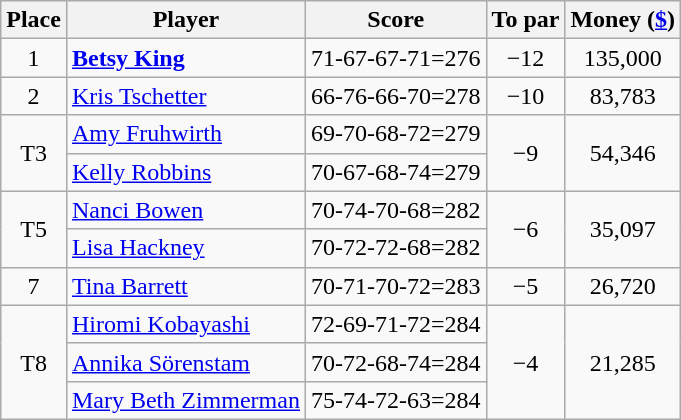<table class="wikitable">
<tr>
<th>Place</th>
<th>Player</th>
<th>Score</th>
<th>To par</th>
<th>Money (<a href='#'>$</a>)</th>
</tr>
<tr>
<td align=center>1</td>
<td> <strong><a href='#'>Betsy King</a></strong></td>
<td>71-67-67-71=276</td>
<td align=center>−12</td>
<td align=center>135,000</td>
</tr>
<tr>
<td align=center>2</td>
<td> <a href='#'>Kris Tschetter</a></td>
<td>66-76-66-70=278</td>
<td align=center>−10</td>
<td align=center>83,783</td>
</tr>
<tr>
<td align=center rowspan=2>T3</td>
<td> <a href='#'>Amy Fruhwirth</a></td>
<td>69-70-68-72=279</td>
<td align=center rowspan=2>−9</td>
<td align=center rowspan=2>54,346</td>
</tr>
<tr>
<td> <a href='#'>Kelly Robbins</a></td>
<td>70-67-68-74=279</td>
</tr>
<tr>
<td align=center rowspan=2>T5</td>
<td> <a href='#'>Nanci Bowen</a></td>
<td>70-74-70-68=282</td>
<td align=center rowspan=2>−6</td>
<td align=center rowspan=2>35,097</td>
</tr>
<tr>
<td> <a href='#'>Lisa Hackney</a></td>
<td>70-72-72-68=282</td>
</tr>
<tr>
<td align=center>7</td>
<td> <a href='#'>Tina Barrett</a></td>
<td>70-71-70-72=283</td>
<td align=center>−5</td>
<td align=center>26,720</td>
</tr>
<tr>
<td align=center rowspan=3>T8</td>
<td> <a href='#'>Hiromi Kobayashi</a></td>
<td>72-69-71-72=284</td>
<td align=center rowspan=3>−4</td>
<td align=center rowspan=3>21,285</td>
</tr>
<tr>
<td> <a href='#'>Annika Sörenstam</a></td>
<td>70-72-68-74=284</td>
</tr>
<tr>
<td> <a href='#'>Mary Beth Zimmerman</a></td>
<td>75-74-72-63=284</td>
</tr>
</table>
